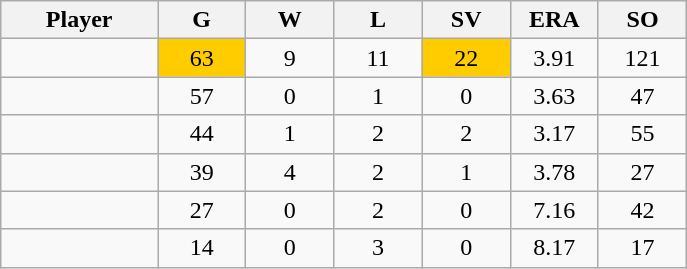<table class="wikitable sortable">
<tr>
<th bgcolor="#DDDDFF" width="16%">Player</th>
<th bgcolor="#DDDDFF" width="9%">G</th>
<th bgcolor="#DDDDFF" width="9%">W</th>
<th bgcolor="#DDDDFF" width="9%">L</th>
<th bgcolor="#DDDDFF" width="9%">SV</th>
<th bgcolor="#DDDDFF" width="9%">ERA</th>
<th bgcolor="#DDDDFF" width="9%">SO</th>
</tr>
<tr align="center">
<td></td>
<td bgcolor="FFCC00">63</td>
<td>9</td>
<td>11</td>
<td bgcolor="FFCC00">22</td>
<td>3.91</td>
<td>121</td>
</tr>
<tr align="center">
<td></td>
<td>57</td>
<td>0</td>
<td>1</td>
<td>0</td>
<td>3.63</td>
<td>47</td>
</tr>
<tr align="center">
<td></td>
<td>44</td>
<td>1</td>
<td>2</td>
<td>2</td>
<td>3.17</td>
<td>55</td>
</tr>
<tr align="center">
<td></td>
<td>39</td>
<td>4</td>
<td>2</td>
<td>1</td>
<td>3.78</td>
<td>27</td>
</tr>
<tr align="center">
<td></td>
<td>27</td>
<td>0</td>
<td>2</td>
<td>0</td>
<td>7.16</td>
<td>42</td>
</tr>
<tr align="center">
<td></td>
<td>14</td>
<td>0</td>
<td>3</td>
<td>0</td>
<td>8.17</td>
<td>17</td>
</tr>
</table>
